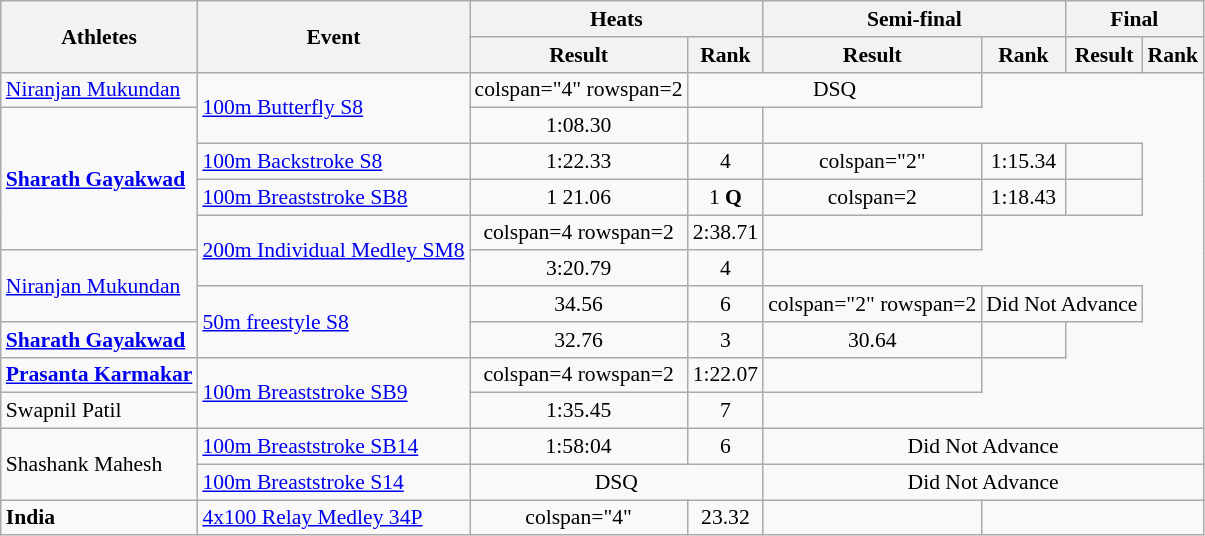<table class="wikitable" style="text-align:center; font-size:90%">
<tr>
<th rowspan=2>Athletes</th>
<th rowspan=2>Event</th>
<th colspan=2>Heats</th>
<th colspan=2>Semi-final</th>
<th colspan=2>Final</th>
</tr>
<tr>
<th>Result</th>
<th>Rank</th>
<th>Result</th>
<th>Rank</th>
<th>Result</th>
<th>Rank</th>
</tr>
<tr>
<td align=left><a href='#'>Niranjan Mukundan</a></td>
<td align=left rowspan=2><a href='#'>100m Butterfly S8</a></td>
<td>colspan="4" rowspan=2 </td>
<td colspan=2>DSQ</td>
</tr>
<tr>
<td align=left rowspan=4><strong><a href='#'>Sharath Gayakwad</a></strong></td>
<td>1:08.30</td>
<td></td>
</tr>
<tr>
<td align=left><a href='#'>100m Backstroke S8</a></td>
<td>1:22.33</td>
<td>4</td>
<td>colspan="2" </td>
<td>1:15.34</td>
<td></td>
</tr>
<tr>
<td align=left><a href='#'>100m Breaststroke SB8</a></td>
<td>1 21.06</td>
<td>1 <strong>Q</strong></td>
<td>colspan=2 </td>
<td>1:18.43</td>
<td></td>
</tr>
<tr>
<td align=left rowspan=2><a href='#'>200m Individual Medley SM8</a></td>
<td>colspan=4 rowspan=2 </td>
<td>2:38.71</td>
<td></td>
</tr>
<tr>
<td align=left rowspan=2><a href='#'>Niranjan Mukundan</a></td>
<td>3:20.79</td>
<td>4</td>
</tr>
<tr>
<td align=left rowspan=2><a href='#'>50m freestyle S8</a></td>
<td>34.56</td>
<td>6</td>
<td>colspan="2" rowspan=2 </td>
<td colspan=2>Did Not Advance</td>
</tr>
<tr>
<td align=left><strong><a href='#'>Sharath Gayakwad</a></strong></td>
<td>32.76</td>
<td>3</td>
<td>30.64</td>
<td></td>
</tr>
<tr>
<td align=left><strong><a href='#'>Prasanta Karmakar</a></strong></td>
<td align=left rowspan=2><a href='#'>100m Breaststroke SB9</a></td>
<td>colspan=4 rowspan=2 </td>
<td>1:22.07</td>
<td></td>
</tr>
<tr>
<td align=left>Swapnil Patil</td>
<td>1:35.45</td>
<td>7</td>
</tr>
<tr>
<td align=left rowspan=2>Shashank Mahesh</td>
<td align=left><a href='#'>100m Breaststroke SB14</a></td>
<td>1:58:04</td>
<td>6</td>
<td colspan=4>Did Not Advance</td>
</tr>
<tr>
<td align=left><a href='#'>100m Breaststroke S14</a></td>
<td colspan=2>DSQ</td>
<td colspan=4>Did Not Advance</td>
</tr>
<tr>
<td align=left><strong>India</strong></td>
<td align=left><a href='#'>4x100 Relay Medley 34P</a></td>
<td>colspan="4" </td>
<td>23.32</td>
<td></td>
</tr>
</table>
